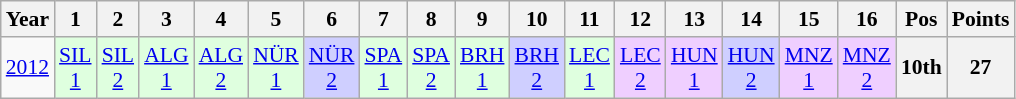<table class="wikitable" style="text-align:center; font-size:90%">
<tr>
<th>Year</th>
<th>1</th>
<th>2</th>
<th>3</th>
<th>4</th>
<th>5</th>
<th>6</th>
<th>7</th>
<th>8</th>
<th>9</th>
<th>10</th>
<th>11</th>
<th>12</th>
<th>13</th>
<th>14</th>
<th>15</th>
<th>16</th>
<th>Pos</th>
<th>Points</th>
</tr>
<tr>
<td><a href='#'>2012</a></td>
<td style="background:#DFFFDF;"><a href='#'>SIL<br>1</a><br></td>
<td style="background:#DFFFDF;"><a href='#'>SIL<br>2</a><br></td>
<td style="background:#DFFFDF;"><a href='#'>ALG<br>1</a><br></td>
<td style="background:#DFFFDF;"><a href='#'>ALG<br>2</a><br></td>
<td style="background:#DFFFDF;"><a href='#'>NÜR<br>1</a><br></td>
<td style="background:#CFCFFF;"><a href='#'>NÜR<br>2</a><br></td>
<td style="background:#DFFFDF;"><a href='#'>SPA<br>1</a><br></td>
<td style="background:#DFFFDF;"><a href='#'>SPA<br>2</a><br></td>
<td style="background:#DFFFDF;"><a href='#'>BRH<br>1</a><br></td>
<td style="background:#CFCFFF;"><a href='#'>BRH<br>2</a><br></td>
<td style="background:#DFFFDF;"><a href='#'>LEC<br>1</a><br></td>
<td style="background:#EFCFFF;"><a href='#'>LEC<br>2</a><br></td>
<td style="background:#EFCFFF;"><a href='#'>HUN<br>1</a><br></td>
<td style="background:#CFCFFF;"><a href='#'>HUN<br>2</a><br></td>
<td style="background:#EFCFFF;"><a href='#'>MNZ<br>1</a><br></td>
<td style="background:#EFCFFF;"><a href='#'>MNZ<br>2</a><br></td>
<th>10th</th>
<th>27</th>
</tr>
</table>
